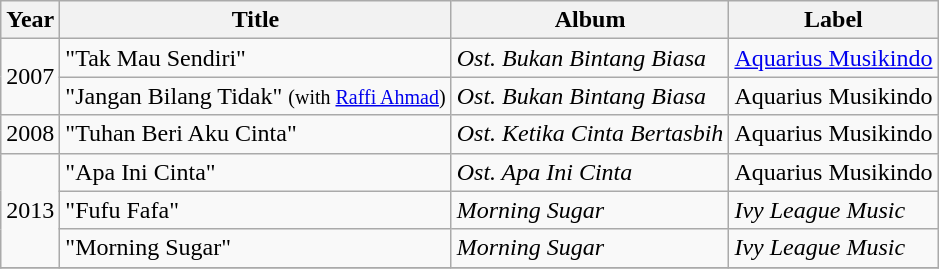<table class="wikitable">
<tr>
<th>Year</th>
<th>Title</th>
<th>Album</th>
<th>Label</th>
</tr>
<tr>
<td rowspan= "2">2007</td>
<td>"Tak Mau Sendiri"</td>
<td><em>Ost. Bukan Bintang Biasa</em></td>
<td><a href='#'>Aquarius Musikindo</a></td>
</tr>
<tr>
<td>"Jangan Bilang Tidak" <small>(with <a href='#'>Raffi Ahmad</a>)</small></td>
<td><em>Ost. Bukan Bintang Biasa</em></td>
<td>Aquarius Musikindo</td>
</tr>
<tr>
<td>2008</td>
<td>"Tuhan Beri Aku Cinta"</td>
<td><em>Ost. Ketika Cinta Bertasbih</em></td>
<td>Aquarius Musikindo</td>
</tr>
<tr>
<td rowspan= "3">2013</td>
<td>"Apa Ini Cinta"</td>
<td><em>Ost. Apa Ini Cinta</em></td>
<td>Aquarius Musikindo</td>
</tr>
<tr>
<td>"Fufu Fafa"</td>
<td><em>Morning Sugar</em></td>
<td><em>Ivy League Music</em></td>
</tr>
<tr>
<td>"Morning Sugar"</td>
<td><em>Morning Sugar</em></td>
<td><em>Ivy League Music</em></td>
</tr>
<tr>
</tr>
</table>
